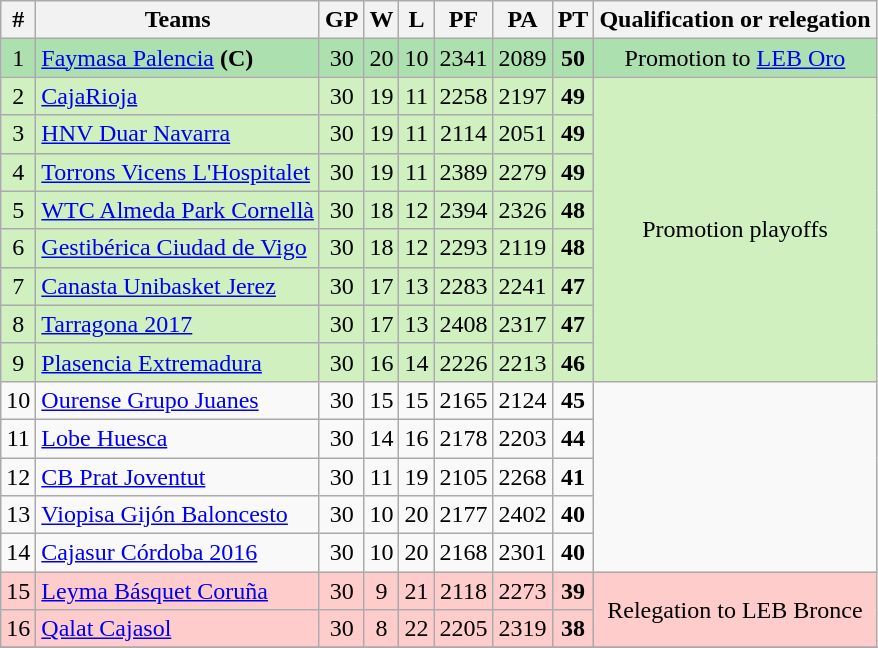<table class="wikitable" style="text-align: center;">
<tr>
<th>#</th>
<th>Teams</th>
<th>GP</th>
<th>W</th>
<th>L</th>
<th>PF</th>
<th>PA</th>
<th>PT</th>
<th>Qualification or relegation</th>
</tr>
<tr bgcolor=ACE1AF>
<td>1</td>
<td align="left"><a href='#'>Faymasa Palencia</a> <strong>(C)</strong></td>
<td>30</td>
<td>20</td>
<td>10</td>
<td>2341</td>
<td>2089</td>
<td><strong>50</strong></td>
<td align="center">Promotion to <a href='#'>LEB Oro</a></td>
</tr>
<tr bgcolor=D0F0C0>
<td>2</td>
<td align="left"><a href='#'>CajaRioja</a></td>
<td>30</td>
<td>19</td>
<td>11</td>
<td>2258</td>
<td>2197</td>
<td><strong>49</strong></td>
<td rowspan=8>Promotion playoffs</td>
</tr>
<tr bgcolor=D0F0C0>
<td>3</td>
<td align="left"><a href='#'>HNV Duar Navarra</a></td>
<td>30</td>
<td>19</td>
<td>11</td>
<td>2114</td>
<td>2051</td>
<td><strong>49</strong></td>
</tr>
<tr bgcolor=D0F0C0>
<td>4</td>
<td align="left"><a href='#'>Torrons Vicens L'Hospitalet</a></td>
<td>30</td>
<td>19</td>
<td>11</td>
<td>2389</td>
<td>2279</td>
<td><strong>49</strong></td>
</tr>
<tr bgcolor=D0F0C0>
<td>5</td>
<td align="left"><a href='#'>WTC Almeda Park Cornellà</a></td>
<td>30</td>
<td>18</td>
<td>12</td>
<td>2394</td>
<td>2326</td>
<td><strong>48</strong></td>
</tr>
<tr bgcolor=D0F0C0>
<td>6</td>
<td align="left"><a href='#'>Gestibérica Ciudad de Vigo</a></td>
<td>30</td>
<td>18</td>
<td>12</td>
<td>2293</td>
<td>2119</td>
<td><strong>48</strong></td>
</tr>
<tr bgcolor=D0F0C0>
<td>7</td>
<td align="left"><a href='#'>Canasta Unibasket Jerez</a></td>
<td>30</td>
<td>17</td>
<td>13</td>
<td>2283</td>
<td>2241</td>
<td><strong>47</strong></td>
</tr>
<tr bgcolor=D0F0C0>
<td>8</td>
<td align="left"><a href='#'>Tarragona 2017</a></td>
<td>30</td>
<td>17</td>
<td>13</td>
<td>2408</td>
<td>2317</td>
<td><strong>47</strong></td>
</tr>
<tr bgcolor=D0F0C0>
<td>9</td>
<td align="left"><a href='#'>Plasencia Extremadura</a></td>
<td>30</td>
<td>16</td>
<td>14</td>
<td>2226</td>
<td>2213</td>
<td><strong>46</strong></td>
</tr>
<tr>
<td>10</td>
<td align="left"><a href='#'>Ourense Grupo Juanes</a></td>
<td>30</td>
<td>15</td>
<td>15</td>
<td>2165</td>
<td>2124</td>
<td><strong>45</strong></td>
</tr>
<tr>
<td>11</td>
<td align="left"><a href='#'>Lobe Huesca</a></td>
<td>30</td>
<td>14</td>
<td>16</td>
<td>2178</td>
<td>2203</td>
<td><strong>44</strong></td>
</tr>
<tr>
<td>12</td>
<td align="left"><a href='#'>CB Prat Joventut</a></td>
<td>30</td>
<td>11</td>
<td>19</td>
<td>2105</td>
<td>2268</td>
<td><strong>41</strong></td>
</tr>
<tr>
<td>13</td>
<td align="left"><a href='#'>Viopisa Gijón Baloncesto</a></td>
<td>30</td>
<td>10</td>
<td>20</td>
<td>2177</td>
<td>2402</td>
<td><strong>40</strong></td>
</tr>
<tr>
<td>14</td>
<td align="left"><a href='#'>Cajasur Córdoba 2016</a></td>
<td>30</td>
<td>10</td>
<td>20</td>
<td>2168</td>
<td>2301</td>
<td><strong>40</strong></td>
</tr>
<tr bgcolor=FFCCCC>
<td>15</td>
<td align="left"><a href='#'>Leyma Básquet Coruña</a></td>
<td>30</td>
<td>9</td>
<td>21</td>
<td>2118</td>
<td>2273</td>
<td><strong>39</strong></td>
<td rowspan=2>Relegation to LEB Bronce</td>
</tr>
<tr bgcolor=FFCCCC>
<td>16</td>
<td align="left"><a href='#'>Qalat Cajasol</a></td>
<td>30</td>
<td>8</td>
<td>22</td>
<td>2205</td>
<td>2319</td>
<td><strong>38</strong></td>
</tr>
<tr>
</tr>
</table>
